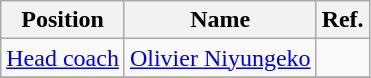<table class="wikitable">
<tr>
<th>Position</th>
<th>Name</th>
<th>Ref.</th>
</tr>
<tr>
<td><a href='#'>Head coach</a></td>
<td>  <a href='#'>Olivier Niyungeko</a></td>
<td></td>
</tr>
<tr>
</tr>
</table>
